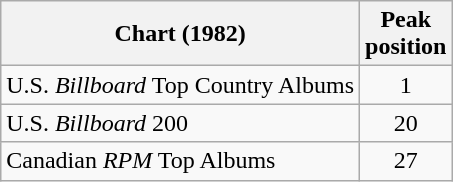<table class="wikitable">
<tr>
<th>Chart (1982)</th>
<th>Peak<br>position</th>
</tr>
<tr>
<td>U.S. <em>Billboard</em> Top Country Albums</td>
<td align="center">1</td>
</tr>
<tr>
<td>U.S. <em>Billboard</em> 200</td>
<td align="center">20</td>
</tr>
<tr>
<td>Canadian <em>RPM</em> Top Albums</td>
<td align="center">27</td>
</tr>
</table>
